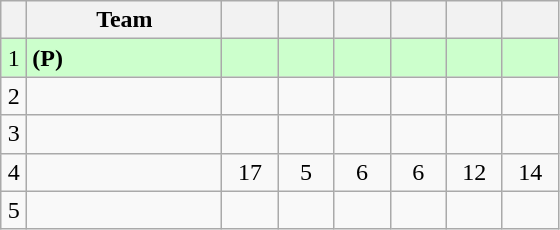<table class="wikitable" style="text-align:center; margin-bottom:0">
<tr>
<th style="width:10px"></th>
<th style="width:35%;">Team</th>
<th style="width:30px;"></th>
<th style="width:30px;"></th>
<th style="width:30px;"></th>
<th style="width:30px;"></th>
<th style="width:30px;"></th>
<th style="width:30px;"></th>
</tr>
<tr style="background:#ccffcc;">
<td>1</td>
<td align=left> <strong>(P)</strong></td>
<td></td>
<td></td>
<td></td>
<td></td>
<td></td>
<td></td>
</tr>
<tr>
<td>2</td>
<td align=left></td>
<td></td>
<td></td>
<td></td>
<td></td>
<td></td>
<td></td>
</tr>
<tr>
<td>3</td>
<td align=left></td>
<td></td>
<td></td>
<td></td>
<td></td>
<td></td>
<td></td>
</tr>
<tr>
<td>4</td>
<td align=left></td>
<td>17</td>
<td>5</td>
<td>6</td>
<td>6</td>
<td>12</td>
<td>14</td>
</tr>
<tr>
<td>5</td>
<td align=left></td>
<td></td>
<td></td>
<td></td>
<td></td>
<td></td>
<td></td>
</tr>
</table>
